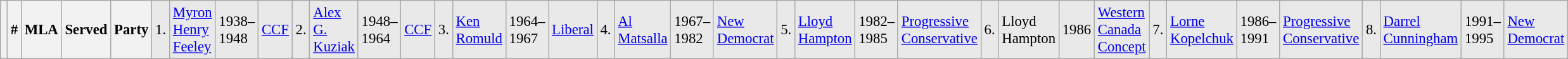<table class="wikitable" style="font-size: 95%; clear:both">
<tr style="background-color:#E9E9E9">
<th></th>
<th style="width: 25px">#</th>
<th style="width: 170px">MLA</th>
<th style="width: 80px">Served</th>
<th style="width: 150px">Party<br></th>
<td>1.</td>
<td><a href='#'>Myron Henry Feeley</a></td>
<td>1938–1948</td>
<td><a href='#'>CCF</a><br></td>
<td>2.</td>
<td><a href='#'>Alex G. Kuziak</a></td>
<td>1948–1964</td>
<td><a href='#'>CCF</a><br></td>
<td>3.</td>
<td><a href='#'>Ken Romuld</a></td>
<td>1964–1967</td>
<td><a href='#'>Liberal</a><br></td>
<td>4.</td>
<td><a href='#'>Al Matsalla</a></td>
<td>1967–1982</td>
<td><a href='#'>New Democrat</a><br></td>
<td>5.</td>
<td><a href='#'>Lloyd Hampton</a></td>
<td>1982–1985</td>
<td><a href='#'>Progressive Conservative</a><br></td>
<td>6.</td>
<td>Lloyd Hampton</td>
<td>1986</td>
<td><a href='#'>Western Canada Concept</a><br></td>
<td>7.</td>
<td><a href='#'>Lorne Kopelchuk</a></td>
<td>1986–1991</td>
<td><a href='#'>Progressive Conservative</a><br></td>
<td>8.</td>
<td><a href='#'>Darrel Cunningham</a></td>
<td>1991–1995</td>
<td><a href='#'>New Democrat</a></td>
</tr>
</table>
